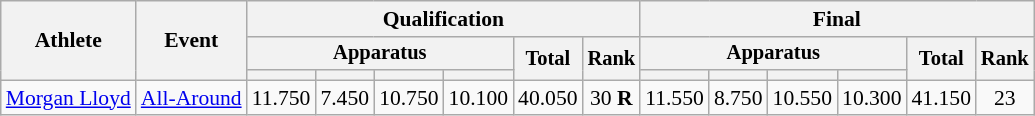<table class="wikitable" style="font-size:90%">
<tr>
<th rowspan=3>Athlete</th>
<th rowspan=3>Event</th>
<th colspan =6>Qualification</th>
<th colspan =6>Final</th>
</tr>
<tr style="font-size:95%">
<th colspan=4>Apparatus</th>
<th rowspan=2>Total</th>
<th rowspan=2>Rank</th>
<th colspan=4>Apparatus</th>
<th rowspan=2>Total</th>
<th rowspan=2>Rank</th>
</tr>
<tr style="font-size:95%">
<th></th>
<th></th>
<th></th>
<th></th>
<th></th>
<th></th>
<th></th>
<th></th>
</tr>
<tr align=center>
<td align=left><a href='#'>Morgan Lloyd</a></td>
<td style="text-align:left;"><a href='#'>All-Around</a></td>
<td>11.750</td>
<td>7.450</td>
<td>10.750</td>
<td>10.100</td>
<td>40.050</td>
<td>30 <strong>R</strong></td>
<td>11.550</td>
<td>8.750</td>
<td>10.550</td>
<td>10.300</td>
<td>41.150</td>
<td>23</td>
</tr>
</table>
